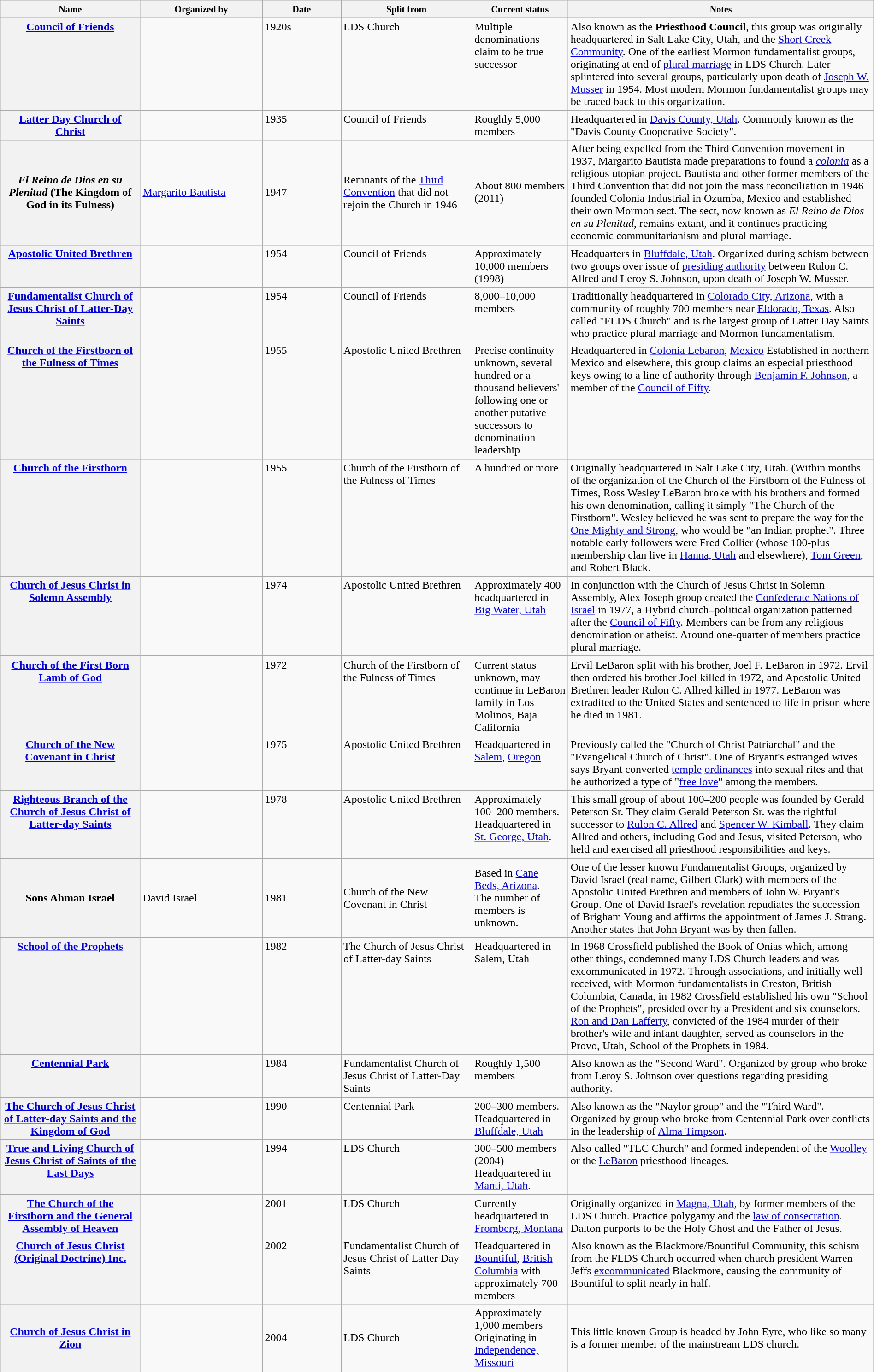<table class="wikitable sortable" style="width: 100%;">
<tr>
<th width="16%"><small>Name</small></th>
<th width="14%"><small>Organized by</small></th>
<th width="9%"><small>Date</small></th>
<th width="15%" class="unsortable"><small>Split from</small></th>
<th width="11%" class="unsortable"><small>Current status</small></th>
<th width="35%" class="unsortable"><small>Notes</small></th>
</tr>
<tr valign="top">
<th><a href='#'>Council of Friends</a></th>
<td></td>
<td>1920s</td>
<td>LDS Church</td>
<td>Multiple denominations claim to be true successor</td>
<td>Also known as the <strong>Priesthood Council</strong>, this group was originally headquartered in Salt Lake City, Utah, and the <a href='#'>Short Creek Community</a>. One of the earliest Mormon fundamentalist groups, originating at end of <a href='#'>plural marriage</a> in LDS Church. Later splintered into several groups, particularly upon death of <a href='#'>Joseph W. Musser</a> in 1954. Most modern Mormon fundamentalist groups may be traced back to this organization.</td>
</tr>
<tr valign="top">
<th><a href='#'>Latter Day Church of Christ</a></th>
<td></td>
<td>1935</td>
<td>Council of Friends</td>
<td>Roughly 5,000 members</td>
<td>Headquartered in <a href='#'>Davis County, Utah</a>. Commonly known as the "Davis County Cooperative Society".</td>
</tr>
<tr>
<th><em>El Reino de Dios en su Plenitud</em> (The Kingdom of God in its Fulness)</th>
<td><a href='#'>Margarito Bautista</a></td>
<td>1947</td>
<td>Remnants of the <a href='#'>Third Convention</a> that did not rejoin the Church in 1946</td>
<td>About 800 members (2011)</td>
<td>After being expelled from the Third Convention movement in 1937, Margarito Bautista made preparations to found a <em><a href='#'>colonia</a></em> as a religious utopian project. Bautista and other former members of the Third Convention that did not join the mass reconciliation in 1946 founded Colonia Industrial in Ozumba, Mexico and established their own Mormon sect. The sect, now known as <em>El Reino de Dios en su Plenitud</em>, remains extant, and it continues practicing economic communitarianism and plural marriage.</td>
</tr>
<tr valign="top">
<th><a href='#'>Apostolic United Brethren</a></th>
<td></td>
<td>1954</td>
<td>Council of Friends</td>
<td>Approximately 10,000 members (1998)</td>
<td>Headquarters in <a href='#'>Bluffdale, Utah</a>. Organized during schism between two groups over issue of <a href='#'>presiding authority</a> between Rulon C. Allred and Leroy S. Johnson, upon death of Joseph W. Musser.</td>
</tr>
<tr valign="top">
<th><a href='#'>Fundamentalist Church of Jesus Christ of Latter-Day Saints</a></th>
<td></td>
<td>1954</td>
<td>Council of Friends</td>
<td>8,000–10,000 members</td>
<td>Traditionally headquartered in <a href='#'>Colorado City, Arizona</a>, with a community of roughly 700 members near <a href='#'>Eldorado, Texas</a>. Also called "FLDS Church" and is the largest group of Latter Day Saints who practice plural marriage and Mormon fundamentalism.</td>
</tr>
<tr valign="top">
<th><a href='#'>Church of the Firstborn of the Fulness of Times</a></th>
<td></td>
<td>1955</td>
<td>Apostolic United Brethren</td>
<td>Precise continuity unknown, several hundred or a thousand believers' following one or another putative successors to denomination leadership</td>
<td>Headquartered in <a href='#'>Colonia Lebaron</a>, <a href='#'>Mexico</a> Established in northern Mexico and elsewhere, this group claims an especial priesthood keys owing to a line of authority through <a href='#'>Benjamin F. Johnson</a>, a member of the <a href='#'>Council of Fifty</a>.</td>
</tr>
<tr valign="top">
<th><a href='#'>Church of the Firstborn</a></th>
<td></td>
<td>1955</td>
<td>Church of the Firstborn of the Fulness of Times</td>
<td>A hundred or more</td>
<td>Originally headquartered in Salt Lake City, Utah. (Within months of the organization of the Church of the Firstborn of the Fulness of Times, Ross Wesley LeBaron broke with his brothers and formed his own denomination, calling it simply "The Church of the Firstborn". Wesley believed he was sent to prepare the way for the <a href='#'>One Mighty and Strong</a>, who would be "an Indian prophet". Three notable early followers were Fred Collier (whose 100-plus membership clan live in <a href='#'>Hanna, Utah</a> and elsewhere), <a href='#'>Tom Green</a>, and Robert Black.</td>
</tr>
<tr valign="top">
<th><a href='#'>Church of Jesus Christ in Solemn Assembly</a></th>
<td></td>
<td>1974</td>
<td>Apostolic United Brethren</td>
<td>Approximately 400 headquartered in <a href='#'>Big Water, Utah</a></td>
<td>In conjunction with the Church of Jesus Christ in Solemn Assembly, Alex Joseph group created the <a href='#'>Confederate Nations of Israel</a> in 1977, a Hybrid church–political organization patterned after the <a href='#'>Council of Fifty</a>. Members can be from any religious denomination or atheist. Around one-quarter of members practice plural marriage.</td>
</tr>
<tr valign="top">
<th><a href='#'>Church of the First Born Lamb of God</a></th>
<td></td>
<td>1972</td>
<td>Church of the Firstborn of the Fulness of Times</td>
<td>Current status unknown, may continue in LeBaron family in Los Molinos, Baja California</td>
<td>Ervil LeBaron split with his brother, Joel F. LeBaron in 1972. Ervil then ordered his brother Joel killed in 1972, and Apostolic United Brethren leader Rulon C. Allred killed in 1977. LeBaron was extradited to the United States and sentenced to life in prison where he died in 1981.</td>
</tr>
<tr valign="top">
<th><a href='#'>Church of the New Covenant in Christ</a></th>
<td></td>
<td>1975</td>
<td>Apostolic United Brethren</td>
<td>Headquartered in <a href='#'>Salem</a>, <a href='#'>Oregon</a></td>
<td>Previously called the "Church of Christ Patriarchal" and the "Evangelical Church of Christ". One of Bryant's estranged wives says Bryant converted <a href='#'>temple</a> <a href='#'>ordinances</a> into sexual rites and that he authorized a type of "<a href='#'>free love</a>" among the members.</td>
</tr>
<tr valign="top">
<th><a href='#'>Righteous Branch of the Church of Jesus Christ of Latter-day Saints</a></th>
<td></td>
<td>1978</td>
<td>Apostolic United Brethren</td>
<td>Approximately 100–200 members. Headquartered in <a href='#'>St. George, Utah</a>.</td>
<td>This small group of about 100–200 people was founded by Gerald Peterson Sr. They claim Gerald Peterson Sr. was the rightful successor to <a href='#'>Rulon C. Allred</a> and <a href='#'>Spencer W. Kimball</a>. They claim Allred and others, including God and Jesus, visited Peterson, who held and exercised all priesthood responsibilities and keys.</td>
</tr>
<tr>
<th>Sons Ahman Israel</th>
<td>David Israel</td>
<td>1981</td>
<td>Church of the New Covenant in Christ</td>
<td>Based in <a href='#'>Cane Beds, Arizona</a>.<br>The number of members is unknown.</td>
<td>One of the lesser known Fundamentalist Groups, organized by David Israel (real name, Gilbert Clark) with members of the Apostolic United Brethren and members of John W. Bryant's Group. One of David Israel's revelation repudiates the succession of Brigham Young and affirms the appointment of James J. Strang. Another states that John Bryant was by then fallen.</td>
</tr>
<tr valign="top">
<th><a href='#'>School of the Prophets</a></th>
<td></td>
<td>1982</td>
<td>The Church of Jesus Christ of Latter-day Saints</td>
<td>Headquartered in Salem, Utah</td>
<td>In 1968 Crossfield published the Book of Onias which, among other things, condemned many LDS Church leaders and was excommunicated in 1972. Through associations, and initially well received, with Mormon fundamentalists in Creston, British Columbia, Canada, in 1982 Crossfield established his own "School of the Prophets", presided over by a President and six counselors. <a href='#'>Ron and Dan Lafferty</a>, convicted of the 1984 murder of their brother's wife and infant daughter, served as counselors in the Provo, Utah, School of the Prophets in 1984.</td>
</tr>
<tr valign="top">
<th><a href='#'>Centennial Park</a></th>
<td></td>
<td>1984</td>
<td>Fundamentalist Church of Jesus Christ of Latter-Day Saints</td>
<td>Roughly 1,500 members</td>
<td>Also known as the "Second Ward". Organized by group who broke from Leroy S. Johnson over questions regarding presiding authority.</td>
</tr>
<tr valign="top">
<th><a href='#'>The Church of Jesus Christ of Latter-day Saints and the Kingdom of God</a></th>
<td></td>
<td>1990</td>
<td>Centennial Park</td>
<td>200–300 members. Headquartered in <a href='#'>Bluffdale, Utah</a></td>
<td>Also known as the "Naylor group" and the "Third Ward". Organized by group who broke from Centennial Park over conflicts in the leadership of <a href='#'>Alma Timpson</a>.</td>
</tr>
<tr valign="top">
<th><a href='#'>True and Living Church of Jesus Christ of Saints of the Last Days</a></th>
<td></td>
<td>1994</td>
<td>LDS Church</td>
<td>300–500 members (2004) Headquartered in <a href='#'>Manti, Utah</a>.</td>
<td>Also called "TLC Church" and formed independent of the <a href='#'>Woolley</a> or the <a href='#'>LeBaron</a> priesthood lineages.</td>
</tr>
<tr valign="top">
<th><a href='#'>The Church of the Firstborn and the General Assembly of Heaven</a></th>
<td></td>
<td>2001</td>
<td>LDS Church</td>
<td>Currently headquartered in <a href='#'>Fromberg, Montana</a></td>
<td>Originally organized in <a href='#'>Magna, Utah</a>, by former members of the LDS Church. Practice polygamy and the <a href='#'>law of consecration</a>. Dalton purports to be the Holy Ghost and the Father of Jesus.</td>
</tr>
<tr valign="top">
<th><a href='#'>Church of Jesus Christ (Original Doctrine) Inc.</a></th>
<td></td>
<td>2002</td>
<td>Fundamentalist Church of Jesus Christ of Latter Day Saints</td>
<td>Headquartered in <a href='#'>Bountiful</a>, <a href='#'>British Columbia</a> with approximately 700 members</td>
<td>Also known as the Blackmore/Bountiful Community, this schism from the FLDS Church occurred when church president Warren Jeffs <a href='#'>excommunicated</a> Blackmore, causing the community of Bountiful to split nearly in half.</td>
</tr>
<tr>
<th><a href='#'>Church of Jesus Christ in Zion</a></th>
<td></td>
<td>2004</td>
<td>LDS Church</td>
<td>Approximately 1,000 members<br>Originating in <a href='#'>Independence, Missouri</a></td>
<td>This little known Group is headed by John Eyre, who like so many is a former member of the mainstream LDS church.</td>
</tr>
</table>
